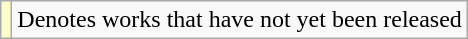<table class="wikitable">
<tr>
<td style="background:#FFFFCC;"></td>
<td>Denotes works that have not yet been released</td>
</tr>
</table>
